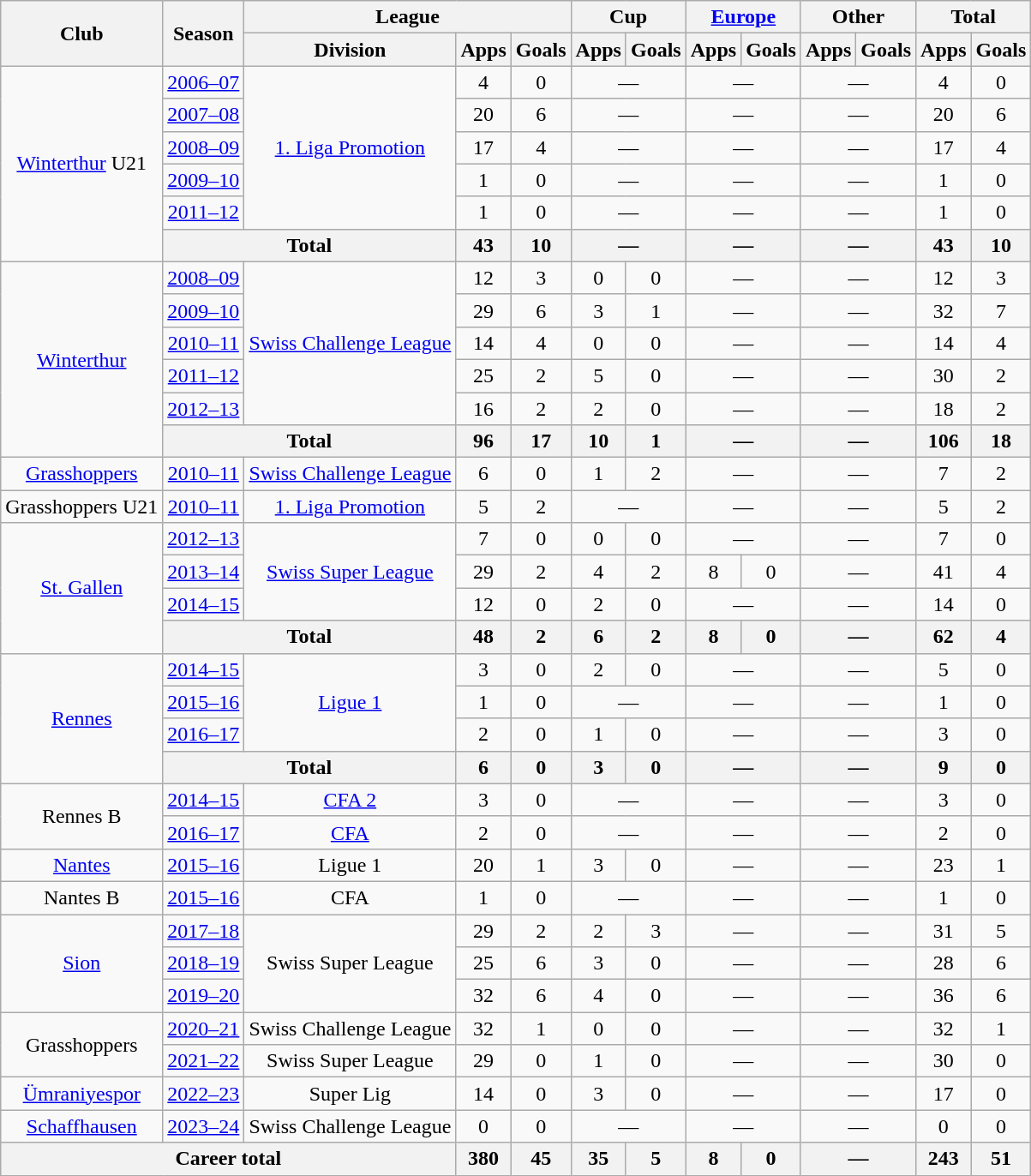<table class="wikitable" style="text-align:center">
<tr>
<th rowspan="2">Club</th>
<th rowspan="2">Season</th>
<th colspan="3">League</th>
<th colspan="2">Cup</th>
<th colspan="2"><a href='#'>Europe</a></th>
<th colspan="2">Other</th>
<th colspan="2">Total</th>
</tr>
<tr>
<th>Division</th>
<th>Apps</th>
<th>Goals</th>
<th>Apps</th>
<th>Goals</th>
<th>Apps</th>
<th>Goals</th>
<th>Apps</th>
<th>Goals</th>
<th>Apps</th>
<th>Goals</th>
</tr>
<tr>
<td rowspan="6"><a href='#'>Winterthur</a> U21</td>
<td><a href='#'>2006–07</a></td>
<td rowspan="5"><a href='#'>1. Liga Promotion</a></td>
<td>4</td>
<td>0</td>
<td colspan="2">—</td>
<td colspan="2">—</td>
<td colspan="2">—</td>
<td>4</td>
<td>0</td>
</tr>
<tr>
<td><a href='#'>2007–08</a></td>
<td>20</td>
<td>6</td>
<td colspan="2">—</td>
<td colspan="2">—</td>
<td colspan="2">—</td>
<td>20</td>
<td>6</td>
</tr>
<tr>
<td><a href='#'>2008–09</a></td>
<td>17</td>
<td>4</td>
<td colspan="2">—</td>
<td colspan="2">—</td>
<td colspan="2">—</td>
<td>17</td>
<td>4</td>
</tr>
<tr>
<td><a href='#'>2009–10</a></td>
<td>1</td>
<td>0</td>
<td colspan="2">—</td>
<td colspan="2">—</td>
<td colspan="2">—</td>
<td>1</td>
<td>0</td>
</tr>
<tr>
<td><a href='#'>2011–12</a></td>
<td>1</td>
<td>0</td>
<td colspan="2">—</td>
<td colspan="2">—</td>
<td colspan="2">—</td>
<td>1</td>
<td>0</td>
</tr>
<tr>
<th colspan="2">Total</th>
<th>43</th>
<th>10</th>
<th colspan="2">—</th>
<th colspan="2">—</th>
<th colspan="2">—</th>
<th>43</th>
<th>10</th>
</tr>
<tr>
<td rowspan="6"><a href='#'>Winterthur</a></td>
<td><a href='#'>2008–09</a></td>
<td rowspan="5"><a href='#'>Swiss Challenge League</a></td>
<td>12</td>
<td>3</td>
<td>0</td>
<td>0</td>
<td colspan="2">—</td>
<td colspan="2">—</td>
<td>12</td>
<td>3</td>
</tr>
<tr>
<td><a href='#'>2009–10</a></td>
<td>29</td>
<td>6</td>
<td>3</td>
<td>1</td>
<td colspan="2">—</td>
<td colspan="2">—</td>
<td>32</td>
<td>7</td>
</tr>
<tr>
<td><a href='#'>2010–11</a></td>
<td>14</td>
<td>4</td>
<td>0</td>
<td>0</td>
<td colspan="2">—</td>
<td colspan="2">—</td>
<td>14</td>
<td>4</td>
</tr>
<tr>
<td><a href='#'>2011–12</a></td>
<td>25</td>
<td>2</td>
<td>5</td>
<td>0</td>
<td colspan="2">—</td>
<td colspan="2">—</td>
<td>30</td>
<td>2</td>
</tr>
<tr>
<td><a href='#'>2012–13</a></td>
<td>16</td>
<td>2</td>
<td>2</td>
<td>0</td>
<td colspan="2">—</td>
<td colspan="2">—</td>
<td>18</td>
<td>2</td>
</tr>
<tr>
<th colspan="2">Total</th>
<th>96</th>
<th>17</th>
<th>10</th>
<th>1</th>
<th colspan="2">—</th>
<th colspan="2">—</th>
<th>106</th>
<th>18</th>
</tr>
<tr>
<td><a href='#'>Grasshoppers</a></td>
<td><a href='#'>2010–11</a></td>
<td><a href='#'>Swiss Challenge League</a></td>
<td>6</td>
<td>0</td>
<td>1</td>
<td>2</td>
<td colspan="2">—</td>
<td colspan="2">—</td>
<td>7</td>
<td>2</td>
</tr>
<tr>
<td>Grasshoppers U21</td>
<td><a href='#'>2010–11</a></td>
<td><a href='#'>1. Liga Promotion</a></td>
<td>5</td>
<td>2</td>
<td colspan="2">—</td>
<td colspan="2">—</td>
<td colspan="2">—</td>
<td>5</td>
<td>2</td>
</tr>
<tr>
<td rowspan="4"><a href='#'>St. Gallen</a></td>
<td><a href='#'>2012–13</a></td>
<td rowspan="3"><a href='#'>Swiss Super League</a></td>
<td>7</td>
<td>0</td>
<td>0</td>
<td>0</td>
<td colspan="2">—</td>
<td colspan="2">—</td>
<td>7</td>
<td>0</td>
</tr>
<tr>
<td><a href='#'>2013–14</a></td>
<td>29</td>
<td>2</td>
<td>4</td>
<td>2</td>
<td>8</td>
<td>0</td>
<td colspan="2">—</td>
<td>41</td>
<td>4</td>
</tr>
<tr>
<td><a href='#'>2014–15</a></td>
<td>12</td>
<td>0</td>
<td>2</td>
<td>0</td>
<td colspan="2">—</td>
<td colspan="2">—</td>
<td>14</td>
<td>0</td>
</tr>
<tr>
<th colspan="2">Total</th>
<th>48</th>
<th>2</th>
<th>6</th>
<th>2</th>
<th>8</th>
<th>0</th>
<th colspan="2">—</th>
<th>62</th>
<th>4</th>
</tr>
<tr>
<td rowspan="4"><a href='#'>Rennes</a></td>
<td><a href='#'>2014–15</a></td>
<td rowspan="3"><a href='#'>Ligue 1</a></td>
<td>3</td>
<td>0</td>
<td>2</td>
<td>0</td>
<td colspan="2">—</td>
<td colspan="2">—</td>
<td>5</td>
<td>0</td>
</tr>
<tr>
<td><a href='#'>2015–16</a></td>
<td>1</td>
<td>0</td>
<td colspan="2">—</td>
<td colspan="2">—</td>
<td colspan="2">—</td>
<td>1</td>
<td>0</td>
</tr>
<tr>
<td><a href='#'>2016–17</a></td>
<td>2</td>
<td>0</td>
<td>1</td>
<td>0</td>
<td colspan="2">—</td>
<td colspan="2">—</td>
<td>3</td>
<td>0</td>
</tr>
<tr>
<th colspan="2">Total</th>
<th>6</th>
<th>0</th>
<th>3</th>
<th>0</th>
<th colspan="2">—</th>
<th colspan="2">—</th>
<th>9</th>
<th>0</th>
</tr>
<tr>
<td rowspan="2">Rennes B</td>
<td><a href='#'>2014–15</a></td>
<td><a href='#'>CFA 2</a></td>
<td>3</td>
<td>0</td>
<td colspan="2">—</td>
<td colspan="2">—</td>
<td colspan="2">—</td>
<td>3</td>
<td>0</td>
</tr>
<tr>
<td><a href='#'>2016–17</a></td>
<td><a href='#'>CFA</a></td>
<td>2</td>
<td>0</td>
<td colspan="2">—</td>
<td colspan="2">—</td>
<td colspan="2">—</td>
<td>2</td>
<td>0</td>
</tr>
<tr>
<td><a href='#'>Nantes</a></td>
<td><a href='#'>2015–16</a></td>
<td>Ligue 1</td>
<td>20</td>
<td>1</td>
<td>3</td>
<td>0</td>
<td colspan="2">—</td>
<td colspan="2">—</td>
<td>23</td>
<td>1</td>
</tr>
<tr>
<td>Nantes B</td>
<td><a href='#'>2015–16</a></td>
<td>CFA</td>
<td>1</td>
<td>0</td>
<td colspan="2">—</td>
<td colspan="2">—</td>
<td colspan="2">—</td>
<td>1</td>
<td>0</td>
</tr>
<tr>
<td rowspan="3"><a href='#'>Sion</a></td>
<td><a href='#'>2017–18</a></td>
<td rowspan="3">Swiss Super League</td>
<td>29</td>
<td>2</td>
<td>2</td>
<td>3</td>
<td colspan="2">—</td>
<td colspan="2">—</td>
<td>31</td>
<td>5</td>
</tr>
<tr>
<td><a href='#'>2018–19</a></td>
<td>25</td>
<td>6</td>
<td>3</td>
<td>0</td>
<td colspan="2">—</td>
<td colspan="2">—</td>
<td>28</td>
<td>6</td>
</tr>
<tr>
<td><a href='#'>2019–20</a></td>
<td>32</td>
<td>6</td>
<td>4</td>
<td>0</td>
<td colspan="2">—</td>
<td colspan="2">—</td>
<td>36</td>
<td>6</td>
</tr>
<tr>
<td rowspan="2">Grasshoppers</td>
<td><a href='#'>2020–21</a></td>
<td>Swiss Challenge League</td>
<td>32</td>
<td>1</td>
<td>0</td>
<td>0</td>
<td colspan="2">—</td>
<td colspan="2">—</td>
<td>32</td>
<td>1</td>
</tr>
<tr>
<td><a href='#'>2021–22</a></td>
<td>Swiss Super League</td>
<td>29</td>
<td>0</td>
<td>1</td>
<td>0</td>
<td colspan="2">—</td>
<td colspan="2">—</td>
<td>30</td>
<td>0</td>
</tr>
<tr>
<td><a href='#'>Ümraniyespor</a></td>
<td><a href='#'>2022–23</a></td>
<td>Super Lig</td>
<td>14</td>
<td>0</td>
<td>3</td>
<td>0</td>
<td colspan="2">—</td>
<td colspan="2">—</td>
<td>17</td>
<td>0</td>
</tr>
<tr>
<td><a href='#'>Schaffhausen</a></td>
<td><a href='#'>2023–24</a></td>
<td>Swiss Challenge League</td>
<td>0</td>
<td>0</td>
<td colspan="2">—</td>
<td colspan="2">—</td>
<td colspan="2">—</td>
<td>0</td>
<td>0</td>
</tr>
<tr>
<th colspan="3">Career total</th>
<th>380</th>
<th>45</th>
<th>35</th>
<th>5</th>
<th>8</th>
<th>0</th>
<th colspan="2">—</th>
<th>243</th>
<th>51</th>
</tr>
</table>
